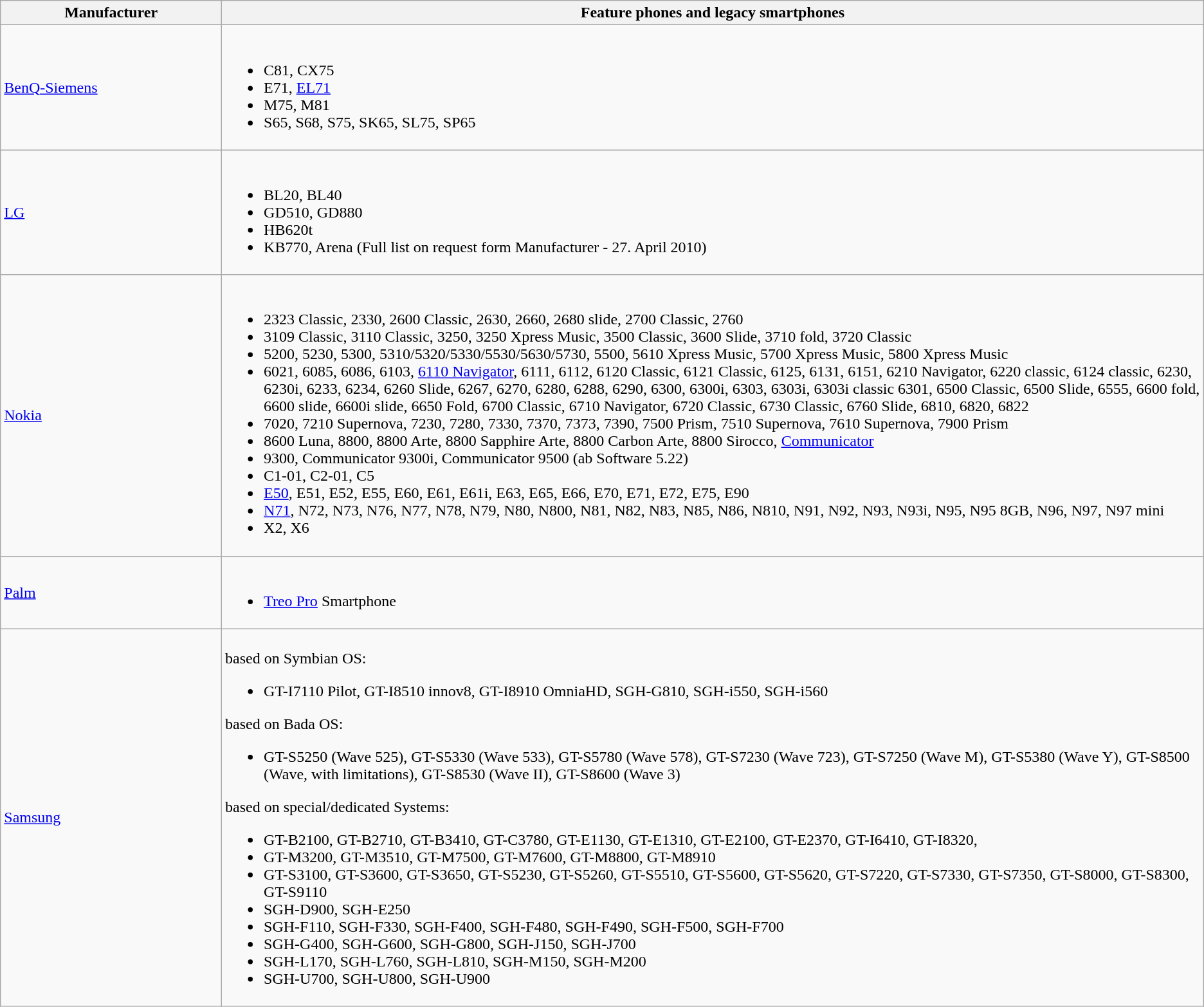<table class="wikitable">
<tr>
<th style="width:20em">Manufacturer</th>
<th style="width:100em">Feature phones and legacy smartphones</th>
</tr>
<tr>
<td><a href='#'>BenQ-Siemens</a></td>
<td><br><ul><li>C81, CX75</li><li>E71, <a href='#'>EL71</a></li><li>M75, M81</li><li>S65, S68, S75, SK65, SL75, SP65</li></ul></td>
</tr>
<tr>
<td><a href='#'>LG</a></td>
<td><br><ul><li>BL20, BL40</li><li>GD510, GD880</li><li>HB620t</li><li>KB770, Arena (Full list on request form Manufacturer - 27. April 2010)</li></ul></td>
</tr>
<tr>
<td><a href='#'>Nokia</a></td>
<td><br><ul><li>2323 Classic, 2330, 2600 Classic, 2630, 2660, 2680 slide, 2700 Classic, 2760</li><li>3109 Classic, 3110 Classic, 3250, 3250 Xpress Music, 3500 Classic, 3600 Slide, 3710 fold, 3720 Classic</li><li>5200, 5230, 5300, 5310/5320/5330/5530/5630/5730, 5500, 5610 Xpress Music, 5700 Xpress Music, 5800 Xpress Music</li><li>6021, 6085, 6086, 6103, <a href='#'>6110 Navigator</a>, 6111, 6112, 6120 Classic, 6121 Classic, 6125, 6131, 6151, 6210 Navigator, 6220 classic, 6124 classic, 6230, 6230i, 6233, 6234, 6260 Slide, 6267, 6270, 6280, 6288, 6290, 6300, 6300i, 6303, 6303i, 6303i classic 6301, 6500 Classic, 6500 Slide, 6555, 6600 fold, 6600 slide, 6600i slide, 6650 Fold, 6700 Classic, 6710 Navigator, 6720 Classic, 6730 Classic, 6760 Slide, 6810, 6820, 6822</li><li>7020, 7210 Supernova, 7230, 7280, 7330, 7370, 7373, 7390, 7500 Prism, 7510 Supernova, 7610 Supernova, 7900 Prism</li><li>8600 Luna, 8800, 8800 Arte, 8800 Sapphire Arte, 8800 Carbon Arte, 8800 Sirocco, <a href='#'>Communicator</a></li><li>9300, Communicator 9300i, Communicator 9500 (ab Software 5.22)</li><li>C1-01, C2-01, C5</li><li><a href='#'>E50</a>, E51, E52, E55, E60, E61, E61i, E63, E65, E66, E70, E71, E72, E75, E90</li><li><a href='#'>N71</a>, N72, N73, N76, N77, N78, N79, N80, N800, N81, N82, N83, N85, N86, N810, N91, N92, N93, N93i, N95, N95 8GB, N96, N97, N97 mini</li><li>X2, X6</li></ul></td>
</tr>
<tr>
<td><a href='#'>Palm</a></td>
<td><br><ul><li><a href='#'>Treo Pro</a> Smartphone</li></ul></td>
</tr>
<tr>
<td><a href='#'>Samsung</a></td>
<td><br>based on Symbian OS:<ul><li>GT-I7110 Pilot, GT-I8510 innov8, GT-I8910 OmniaHD, SGH-G810, SGH-i550, SGH-i560</li></ul>based on Bada OS:<ul><li>GT-S5250 (Wave 525), GT-S5330 (Wave 533), GT-S5780 (Wave 578), GT-S7230 (Wave 723), GT-S7250 (Wave M), GT-S5380 (Wave Y), GT-S8500 (Wave, with limitations), GT-S8530 (Wave II), GT-S8600 (Wave 3)</li></ul>based on special/dedicated Systems:<ul><li>GT-B2100, GT-B2710, GT-B3410, GT-C3780, GT-E1130, GT-E1310, GT-E2100, GT-E2370, GT-I6410, GT-I8320,</li><li>GT-M3200, GT-M3510, GT-M7500, GT-M7600, GT-M8800, GT-M8910</li><li>GT-S3100, GT-S3600, GT-S3650, GT-S5230, GT-S5260, GT-S5510, GT-S5600, GT-S5620, GT-S7220, GT-S7330, GT-S7350, GT-S8000, GT-S8300, GT-S9110</li><li>SGH-D900, SGH-E250</li><li>SGH-F110, SGH-F330, SGH-F400, SGH-F480, SGH-F490, SGH-F500, SGH-F700</li><li>SGH-G400, SGH-G600, SGH-G800, SGH-J150, SGH-J700</li><li>SGH-L170, SGH-L760, SGH-L810, SGH-M150, SGH-M200</li><li>SGH-U700, SGH-U800, SGH-U900</li></ul></td>
</tr>
</table>
